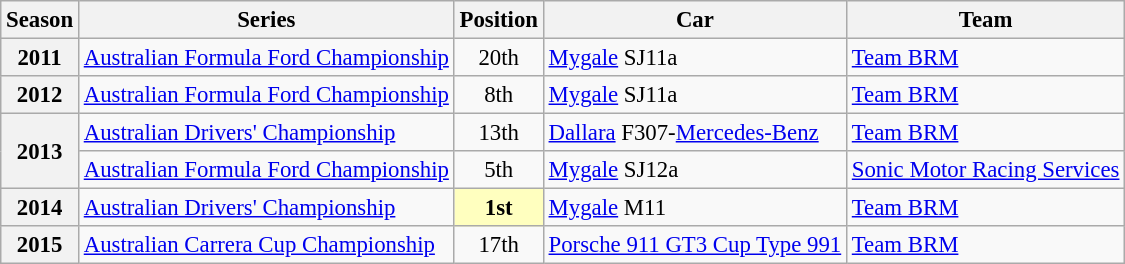<table class="wikitable" style="font-size: 95%;">
<tr>
<th>Season</th>
<th>Series</th>
<th>Position</th>
<th>Car</th>
<th>Team</th>
</tr>
<tr>
<th>2011</th>
<td><a href='#'>Australian Formula Ford Championship</a></td>
<td align="center">20th</td>
<td><a href='#'>Mygale</a> SJ11a</td>
<td><a href='#'>Team BRM</a></td>
</tr>
<tr>
<th>2012</th>
<td><a href='#'>Australian Formula Ford Championship</a></td>
<td align="center">8th</td>
<td><a href='#'>Mygale</a> SJ11a</td>
<td><a href='#'>Team BRM</a></td>
</tr>
<tr>
<th rowspan=2>2013</th>
<td><a href='#'>Australian Drivers' Championship</a></td>
<td align="center">13th</td>
<td><a href='#'>Dallara</a> F307-<a href='#'>Mercedes-Benz</a></td>
<td><a href='#'>Team BRM</a></td>
</tr>
<tr>
<td><a href='#'>Australian Formula Ford Championship</a></td>
<td align="center">5th</td>
<td><a href='#'>Mygale</a> SJ12a</td>
<td><a href='#'>Sonic Motor Racing Services</a></td>
</tr>
<tr>
<th>2014</th>
<td><a href='#'>Australian Drivers' Championship</a></td>
<td style="background: #ffffbf" align="center"><strong>1st</strong></td>
<td><a href='#'>Mygale</a> M11</td>
<td><a href='#'>Team BRM</a></td>
</tr>
<tr>
<th>2015</th>
<td><a href='#'>Australian Carrera Cup Championship</a></td>
<td align="center">17th</td>
<td><a href='#'>Porsche 911 GT3 Cup Type 991</a></td>
<td><a href='#'>Team BRM</a></td>
</tr>
</table>
